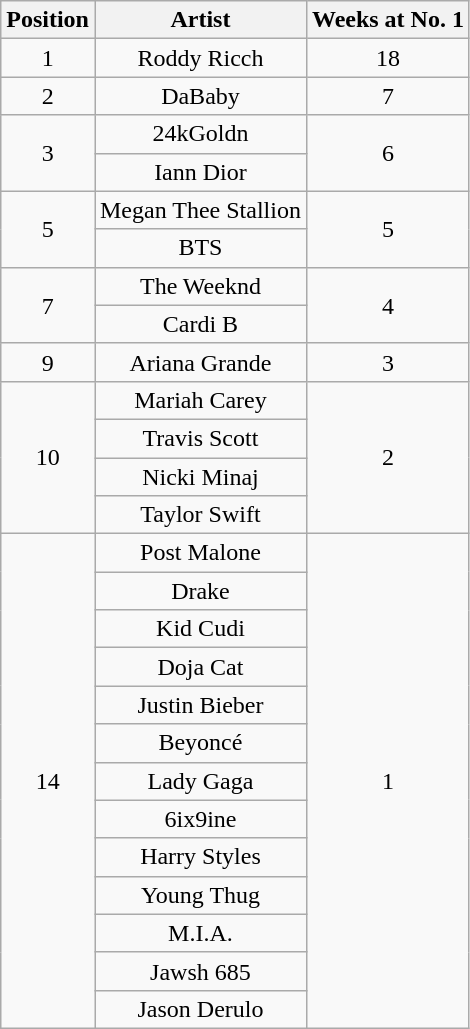<table class="wikitable plainrowheaders" style="text-align:center;">
<tr>
<th>Position</th>
<th>Artist</th>
<th>Weeks at No. 1</th>
</tr>
<tr>
<td>1</td>
<td>Roddy Ricch</td>
<td>18</td>
</tr>
<tr>
<td>2</td>
<td>DaBaby</td>
<td>7</td>
</tr>
<tr>
<td rowspan=2>3</td>
<td>24kGoldn</td>
<td rowspan=2>6</td>
</tr>
<tr>
<td>Iann Dior</td>
</tr>
<tr>
<td rowspan=2>5</td>
<td>Megan Thee Stallion</td>
<td rowspan=2>5</td>
</tr>
<tr>
<td>BTS</td>
</tr>
<tr>
<td rowspan=2>7</td>
<td>The Weeknd</td>
<td rowspan=2>4</td>
</tr>
<tr>
<td>Cardi B</td>
</tr>
<tr>
<td>9</td>
<td>Ariana Grande</td>
<td>3</td>
</tr>
<tr>
<td rowspan=4>10</td>
<td>Mariah Carey</td>
<td rowspan=4>2</td>
</tr>
<tr>
<td>Travis Scott</td>
</tr>
<tr>
<td>Nicki Minaj</td>
</tr>
<tr>
<td>Taylor Swift</td>
</tr>
<tr>
<td rowspan=13>14</td>
<td>Post Malone</td>
<td rowspan=13>1</td>
</tr>
<tr>
<td>Drake</td>
</tr>
<tr>
<td>Kid Cudi</td>
</tr>
<tr>
<td>Doja Cat</td>
</tr>
<tr>
<td>Justin Bieber</td>
</tr>
<tr>
<td>Beyoncé</td>
</tr>
<tr>
<td>Lady Gaga</td>
</tr>
<tr>
<td>6ix9ine</td>
</tr>
<tr>
<td>Harry Styles</td>
</tr>
<tr>
<td>Young Thug</td>
</tr>
<tr>
<td>M.I.A.</td>
</tr>
<tr>
<td>Jawsh 685</td>
</tr>
<tr>
<td>Jason Derulo</td>
</tr>
</table>
